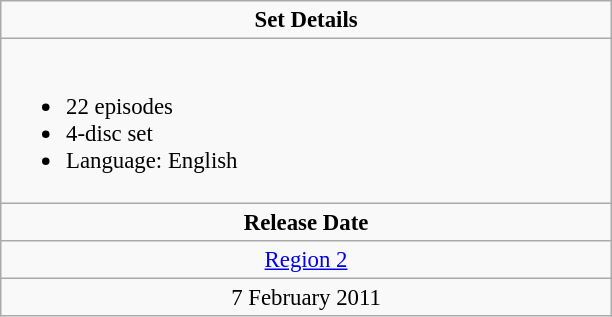<table class="wikitable" style="font-size: 95%;">
<tr valign="top">
<td align="center" width="400" colspan="3"><strong>Set Details</strong></td>
</tr>
<tr valign="top">
<td colspan="3" align="left" width="400"><br><ul><li>22 episodes</li><li>4-disc set</li><li>Language: English</li></ul></td>
</tr>
<tr>
<td colspan="3" align="center"><strong>Release Date</strong></td>
</tr>
<tr>
<td align="center"><a href='#'>Region 2</a></td>
</tr>
<tr>
<td align="center">7 February 2011</td>
</tr>
</table>
